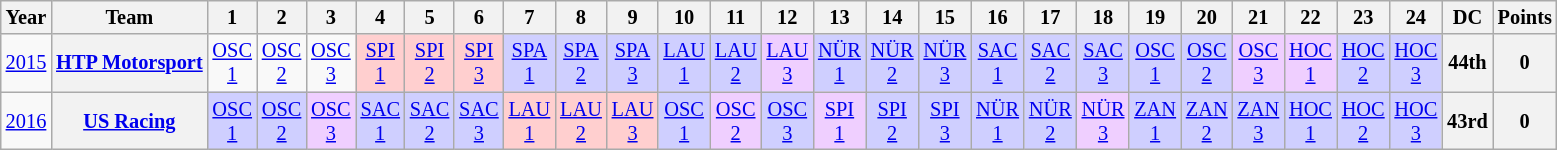<table class="wikitable" style="text-align:center; font-size:85%">
<tr>
<th>Year</th>
<th>Team</th>
<th>1</th>
<th>2</th>
<th>3</th>
<th>4</th>
<th>5</th>
<th>6</th>
<th>7</th>
<th>8</th>
<th>9</th>
<th>10</th>
<th>11</th>
<th>12</th>
<th>13</th>
<th>14</th>
<th>15</th>
<th>16</th>
<th>17</th>
<th>18</th>
<th>19</th>
<th>20</th>
<th>21</th>
<th>22</th>
<th>23</th>
<th>24</th>
<th>DC</th>
<th>Points</th>
</tr>
<tr>
<td><a href='#'>2015</a></td>
<th nowrap><a href='#'>HTP Motorsport</a></th>
<td><a href='#'>OSC<br>1</a></td>
<td><a href='#'>OSC<br>2</a></td>
<td><a href='#'>OSC<br>3</a></td>
<td style="background:#FFCFCF"><a href='#'>SPI<br>1</a><br></td>
<td style="background:#FFCFCF"><a href='#'>SPI<br>2</a><br></td>
<td style="background:#FFCFCF"><a href='#'>SPI<br>3</a><br></td>
<td style="background:#CFCFFF"><a href='#'>SPA<br>1</a><br></td>
<td style="background:#CFCFFF"><a href='#'>SPA<br>2</a><br></td>
<td style="background:#CFCFFF"><a href='#'>SPA<br>3</a><br></td>
<td style="background:#CFCFFF"><a href='#'>LAU<br>1</a><br></td>
<td style="background:#CFCFFF"><a href='#'>LAU<br>2</a><br></td>
<td style="background:#EFCFFF"><a href='#'>LAU<br>3</a><br></td>
<td style="background:#CFCFFF"><a href='#'>NÜR<br>1</a><br></td>
<td style="background:#CFCFFF"><a href='#'>NÜR<br>2</a><br></td>
<td style="background:#CFCFFF"><a href='#'>NÜR<br>3</a><br></td>
<td style="background:#CFCFFF"><a href='#'>SAC<br>1</a><br></td>
<td style="background:#CFCFFF"><a href='#'>SAC<br>2</a><br></td>
<td style="background:#CFCFFF"><a href='#'>SAC<br>3</a><br></td>
<td style="background:#CFCFFF"><a href='#'>OSC<br>1</a><br></td>
<td style="background:#CFCFFF"><a href='#'>OSC<br>2</a><br></td>
<td style="background:#EFCFFF"><a href='#'>OSC<br>3</a><br></td>
<td style="background:#EFCFFF"><a href='#'>HOC<br>1</a><br></td>
<td style="background:#CFCFFF"><a href='#'>HOC<br>2</a><br></td>
<td style="background:#CFCFFF"><a href='#'>HOC<br>3</a><br></td>
<th>44th</th>
<th>0</th>
</tr>
<tr>
<td><a href='#'>2016</a></td>
<th nowrap><a href='#'>US Racing</a></th>
<td style="background:#CFCFFF"><a href='#'>OSC<br>1</a><br></td>
<td style="background:#CFCFFF"><a href='#'>OSC<br>2</a><br></td>
<td style="background:#EFCFFF"><a href='#'>OSC<br>3</a><br></td>
<td style="background:#CFCFFF"><a href='#'>SAC<br>1</a><br></td>
<td style="background:#CFCFFF"><a href='#'>SAC<br>2</a><br></td>
<td style="background:#CFCFFF"><a href='#'>SAC<br>3</a><br></td>
<td style="background:#FFCFCF"><a href='#'>LAU<br>1</a><br></td>
<td style="background:#FFCFCF"><a href='#'>LAU<br>2</a><br></td>
<td style="background:#FFCFCF"><a href='#'>LAU<br>3</a><br></td>
<td style="background:#CFCFFF"><a href='#'>OSC<br>1</a><br></td>
<td style="background:#EFCFFF"><a href='#'>OSC<br>2</a><br></td>
<td style="background:#CFCFFF"><a href='#'>OSC<br>3</a><br></td>
<td style="background:#EFCFFF"><a href='#'>SPI<br>1</a><br></td>
<td style="background:#CFCFFF"><a href='#'>SPI<br>2</a><br></td>
<td style="background:#CFCFFF"><a href='#'>SPI<br>3</a><br></td>
<td style="background:#CFCFFF"><a href='#'>NÜR<br>1</a><br></td>
<td style="background:#CFCFFF"><a href='#'>NÜR<br>2</a><br></td>
<td style="background:#EFCFFF"><a href='#'>NÜR<br>3</a><br></td>
<td style="background:#CFCFFF"><a href='#'>ZAN<br>1</a><br></td>
<td style="background:#CFCFFF"><a href='#'>ZAN<br>2</a><br></td>
<td style="background:#CFCFFF"><a href='#'>ZAN<br>3</a><br></td>
<td style="background:#CFCFFF"><a href='#'>HOC<br>1</a><br></td>
<td style="background:#CFCFFF"><a href='#'>HOC<br>2</a><br></td>
<td style="background:#CFCFFF"><a href='#'>HOC<br>3</a><br></td>
<th>43rd</th>
<th>0</th>
</tr>
</table>
